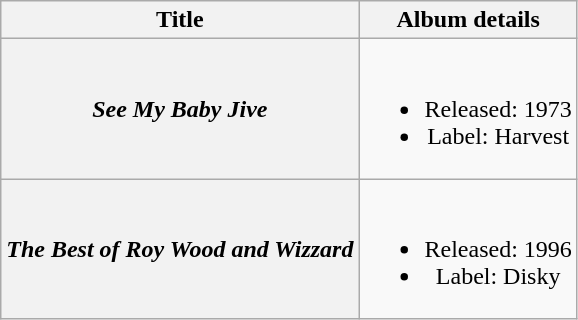<table class="wikitable plainrowheaders" style="text-align:center;">
<tr>
<th scope="col">Title</th>
<th scope="col">Album details</th>
</tr>
<tr>
<th scope="row"><em>See My Baby Jive</em></th>
<td><br><ul><li>Released: 1973</li><li>Label: Harvest</li></ul></td>
</tr>
<tr>
<th scope="row"><em>The Best of Roy Wood and Wizzard</em></th>
<td><br><ul><li>Released: 1996</li><li>Label: Disky</li></ul></td>
</tr>
</table>
